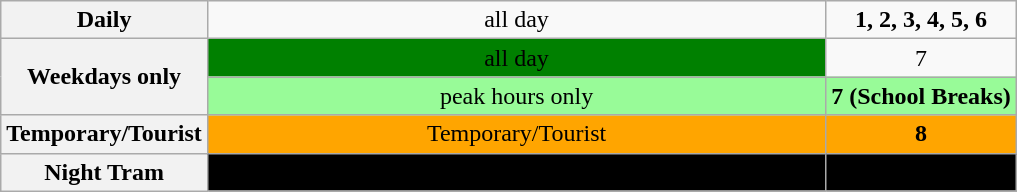<table class="wikitable" style="text-align:center;">
<tr>
<th>Daily</th>
<td>all day</td>
<td><strong>1, 2, 3, 4, 5, 6</strong></td>
</tr>
<tr>
<th rowspan=2>Weekdays only</th>
<td bgcolor="green">all day</td>
<td>7</td>
</tr>
<tr bgcolor=palegreen>
<td>peak hours only</td>
<td><strong>7 (School Breaks)</strong></td>
</tr>
<tr>
<th rowspan=1>Temporary/Tourist</th>
<td − bgcolor="orange">Temporary/Tourist</td>
<td bgcolor=orange><strong>8</strong></td>
</tr>
<tr>
<th>Night Tram</th>
<td bgcolor=black><span>seasonal during summer weekends, and holidays/local festivies</span></td>
<td bgcolor=black><span><strong>9</strong></span></td>
</tr>
</table>
